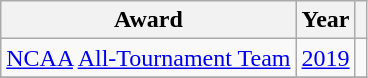<table class="wikitable">
<tr>
<th>Award</th>
<th>Year</th>
<th></th>
</tr>
<tr>
<td><a href='#'>NCAA</a> <a href='#'>All-Tournament Team</a></td>
<td><a href='#'>2019</a></td>
<td></td>
</tr>
<tr>
</tr>
</table>
